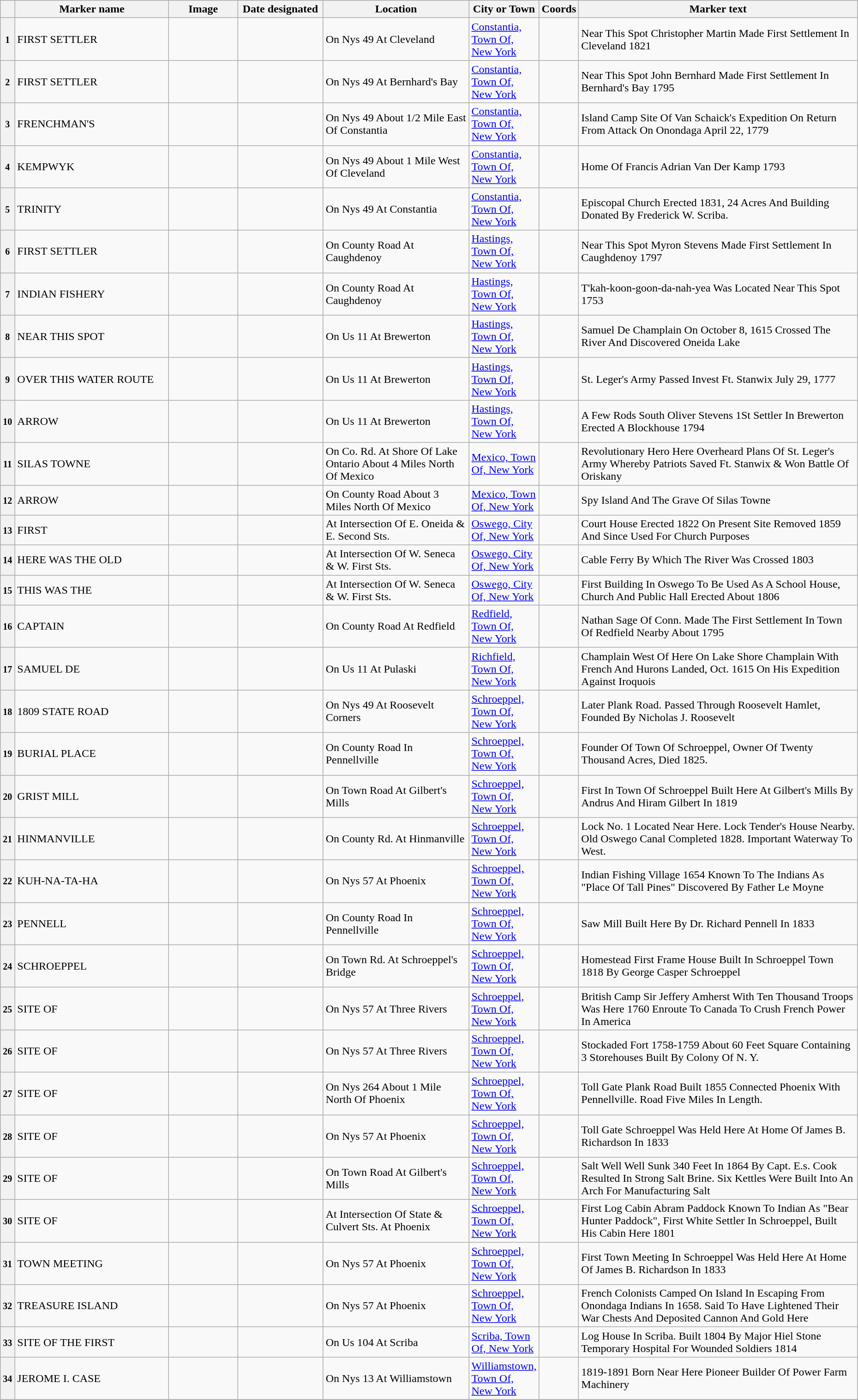<table class="wikitable sortable" style="width:98%">
<tr>
<th></th>
<th width = 18% ><strong>Marker name</strong></th>
<th width = 8% class="unsortable" ><strong>Image</strong></th>
<th width = 10% ><strong>Date designated</strong></th>
<th><strong>Location</strong></th>
<th width = 8% ><strong>City or Town</strong></th>
<th><strong>Coords</strong></th>
<th class="unsortable" ><strong>Marker text</strong></th>
</tr>
<tr ->
<th><small>1</small></th>
<td>FIRST SETTLER</td>
<td></td>
<td></td>
<td>On Nys 49 At Cleveland</td>
<td><a href='#'>Constantia, Town Of, New York</a></td>
<td></td>
<td>Near This Spot Christopher Martin Made First Settlement In Cleveland 1821</td>
</tr>
<tr ->
<th><small>2</small></th>
<td>FIRST SETTLER</td>
<td></td>
<td></td>
<td>On Nys 49 At Bernhard's Bay</td>
<td><a href='#'>Constantia, Town Of, New York</a></td>
<td></td>
<td>Near This Spot John Bernhard Made First Settlement In Bernhard's Bay 1795</td>
</tr>
<tr ->
<th><small>3</small></th>
<td>FRENCHMAN'S</td>
<td></td>
<td></td>
<td>On Nys 49 About 1/2 Mile East Of Constantia</td>
<td><a href='#'>Constantia, Town Of, New York</a></td>
<td></td>
<td>Island Camp Site Of Van Schaick's Expedition On Return From Attack On Onondaga April 22, 1779</td>
</tr>
<tr ->
<th><small>4</small></th>
<td>KEMPWYK</td>
<td></td>
<td></td>
<td>On Nys 49 About 1 Mile West Of Cleveland</td>
<td><a href='#'>Constantia, Town Of, New York</a></td>
<td></td>
<td>Home Of Francis Adrian Van Der Kamp 1793</td>
</tr>
<tr ->
<th><small>5</small></th>
<td>TRINITY</td>
<td></td>
<td></td>
<td>On Nys 49 At Constantia</td>
<td><a href='#'>Constantia, Town Of, New York</a></td>
<td></td>
<td>Episcopal Church Erected 1831, 24 Acres And Building Donated By Frederick W. Scriba.</td>
</tr>
<tr ->
<th><small>6</small></th>
<td>FIRST SETTLER</td>
<td></td>
<td></td>
<td>On County Road At Caughdenoy</td>
<td><a href='#'>Hastings, Town Of, New York</a></td>
<td></td>
<td>Near This Spot Myron Stevens Made First Settlement In Caughdenoy 1797</td>
</tr>
<tr ->
<th><small>7</small></th>
<td>INDIAN FISHERY</td>
<td></td>
<td></td>
<td>On County Road At Caughdenoy</td>
<td><a href='#'>Hastings, Town Of, New York</a></td>
<td></td>
<td>T'kah-koon-goon-da-nah-yea Was Located Near This Spot 1753</td>
</tr>
<tr ->
<th><small>8</small></th>
<td>NEAR THIS SPOT</td>
<td></td>
<td></td>
<td>On Us 11 At Brewerton</td>
<td><a href='#'>Hastings, Town Of, New York</a></td>
<td></td>
<td>Samuel De Champlain On October 8, 1615 Crossed The River And Discovered Oneida Lake</td>
</tr>
<tr ->
<th><small>9</small></th>
<td>OVER THIS WATER ROUTE</td>
<td></td>
<td></td>
<td>On Us 11 At Brewerton</td>
<td><a href='#'>Hastings, Town Of, New York</a></td>
<td></td>
<td>St. Leger's Army Passed Invest Ft. Stanwix July 29, 1777</td>
</tr>
<tr ->
<th><small>10</small></th>
<td>ARROW</td>
<td></td>
<td></td>
<td>On Us 11 At Brewerton</td>
<td><a href='#'>Hastings, Town Of, New York</a></td>
<td></td>
<td>A Few Rods South Oliver Stevens 1St Settler In Brewerton Erected A Blockhouse 1794</td>
</tr>
<tr ->
<th><small>11</small></th>
<td>SILAS TOWNE</td>
<td></td>
<td></td>
<td>On Co. Rd. At Shore Of Lake Ontario About 4 Miles North Of Mexico</td>
<td><a href='#'>Mexico, Town Of, New York</a></td>
<td></td>
<td>Revolutionary Hero Here Overheard Plans Of St. Leger's Army Whereby Patriots Saved Ft. Stanwix & Won Battle Of Oriskany</td>
</tr>
<tr ->
<th><small>12</small></th>
<td>ARROW</td>
<td></td>
<td></td>
<td>On County Road About 3 Miles North Of Mexico</td>
<td><a href='#'>Mexico, Town Of, New York</a></td>
<td></td>
<td>Spy Island And The Grave Of Silas Towne</td>
</tr>
<tr ->
<th><small>13</small></th>
<td>FIRST</td>
<td></td>
<td></td>
<td>At Intersection Of E. Oneida & E. Second Sts.</td>
<td><a href='#'>Oswego, City Of, New York</a></td>
<td></td>
<td>Court House Erected 1822 On Present Site Removed 1859 And Since Used For Church Purposes</td>
</tr>
<tr ->
<th><small>14</small></th>
<td>HERE WAS THE OLD</td>
<td></td>
<td></td>
<td>At Intersection Of W. Seneca & W. First Sts.</td>
<td><a href='#'>Oswego, City Of, New York</a></td>
<td></td>
<td>Cable Ferry By Which The River Was Crossed 1803</td>
</tr>
<tr ->
<th><small>15</small></th>
<td>THIS WAS THE</td>
<td></td>
<td></td>
<td>At Intersection Of W. Seneca & W. First Sts.</td>
<td><a href='#'>Oswego, City Of, New York</a></td>
<td></td>
<td>First Building In Oswego To Be Used As A School House, Church And Public Hall Erected About 1806</td>
</tr>
<tr ->
<th><small>16</small></th>
<td>CAPTAIN</td>
<td></td>
<td></td>
<td>On County Road At Redfield</td>
<td><a href='#'>Redfield, Town Of, New York</a></td>
<td></td>
<td>Nathan Sage Of Conn. Made The First Settlement In Town Of Redfield Nearby About 1795</td>
</tr>
<tr ->
<th><small>17</small></th>
<td>SAMUEL DE</td>
<td></td>
<td></td>
<td>On Us 11 At Pulaski</td>
<td><a href='#'>Richfield, Town Of, New York</a></td>
<td></td>
<td>Champlain West Of Here On Lake Shore Champlain With French And Hurons Landed, Oct. 1615 On His Expedition Against Iroquois</td>
</tr>
<tr ->
<th><small>18</small></th>
<td>1809 STATE ROAD</td>
<td></td>
<td></td>
<td>On Nys 49 At Roosevelt Corners</td>
<td><a href='#'>Schroeppel, Town Of, New York</a></td>
<td></td>
<td>Later Plank Road. Passed Through Roosevelt Hamlet, Founded By Nicholas J. Roosevelt</td>
</tr>
<tr ->
<th><small>19</small></th>
<td>BURIAL PLACE</td>
<td></td>
<td></td>
<td>On County Road In Pennellville</td>
<td><a href='#'>Schroeppel, Town Of, New York</a></td>
<td></td>
<td>Founder Of Town Of Schroeppel, Owner Of Twenty Thousand Acres, Died 1825.</td>
</tr>
<tr ->
<th><small>20</small></th>
<td>GRIST MILL</td>
<td></td>
<td></td>
<td>On Town Road At Gilbert's Mills</td>
<td><a href='#'>Schroeppel, Town Of, New York</a></td>
<td></td>
<td>First In Town Of Schroeppel Built Here At Gilbert's Mills By Andrus And Hiram Gilbert In 1819</td>
</tr>
<tr ->
<th><small>21</small></th>
<td>HINMANVILLE</td>
<td></td>
<td></td>
<td>On County Rd. At Hinmanville</td>
<td><a href='#'>Schroeppel, Town Of, New York</a></td>
<td></td>
<td>Lock No. 1 Located Near Here. Lock Tender's House Nearby. Old Oswego Canal Completed 1828. Important Waterway To West.</td>
</tr>
<tr ->
<th><small>22</small></th>
<td>KUH-NA-TA-HA</td>
<td></td>
<td></td>
<td>On Nys 57 At Phoenix</td>
<td><a href='#'>Schroeppel, Town Of, New York</a></td>
<td></td>
<td>Indian Fishing Village 1654 Known To The Indians As "Place Of Tall Pines" Discovered By Father Le Moyne</td>
</tr>
<tr ->
<th><small>23</small></th>
<td>PENNELL</td>
<td></td>
<td></td>
<td>On County Road In Pennellville</td>
<td><a href='#'>Schroeppel, Town Of, New York</a></td>
<td></td>
<td>Saw Mill Built Here By Dr. Richard Pennell In 1833</td>
</tr>
<tr ->
<th><small>24</small></th>
<td>SCHROEPPEL</td>
<td></td>
<td></td>
<td>On Town Rd. At Schroeppel's Bridge</td>
<td><a href='#'>Schroeppel, Town Of, New York</a></td>
<td></td>
<td>Homestead First Frame House Built In Schroeppel Town 1818 By George Casper Schroeppel</td>
</tr>
<tr ->
<th><small>25</small></th>
<td>SITE OF</td>
<td></td>
<td></td>
<td>On Nys 57 At Three Rivers</td>
<td><a href='#'>Schroeppel, Town Of, New York</a></td>
<td></td>
<td>British Camp Sir Jeffery Amherst With Ten Thousand Troops Was Here 1760 Enroute To Canada To Crush French Power In America</td>
</tr>
<tr ->
<th><small>26</small></th>
<td>SITE OF</td>
<td></td>
<td></td>
<td>On Nys 57 At Three Rivers</td>
<td><a href='#'>Schroeppel, Town Of, New York</a></td>
<td></td>
<td>Stockaded Fort 1758-1759 About 60 Feet Square Containing 3 Storehouses Built By Colony Of N. Y.</td>
</tr>
<tr ->
<th><small>27</small></th>
<td>SITE OF</td>
<td></td>
<td></td>
<td>On Nys 264 About 1 Mile North Of Phoenix</td>
<td><a href='#'>Schroeppel, Town Of, New York</a></td>
<td></td>
<td>Toll Gate Plank Road Built 1855 Connected Phoenix With Pennellville.  Road Five Miles In Length.</td>
</tr>
<tr ->
<th><small>28</small></th>
<td>SITE OF</td>
<td></td>
<td></td>
<td>On Nys 57 At Phoenix</td>
<td><a href='#'>Schroeppel, Town Of, New York</a></td>
<td></td>
<td>Toll Gate Schroeppel Was Held Here At Home Of James B. Richardson In 1833</td>
</tr>
<tr ->
<th><small>29</small></th>
<td>SITE OF</td>
<td></td>
<td></td>
<td>On Town Road At Gilbert's Mills</td>
<td><a href='#'>Schroeppel, Town Of, New York</a></td>
<td></td>
<td>Salt Well Well Sunk 340 Feet In 1864 By Capt. E.s. Cook Resulted In Strong Salt Brine. Six Kettles Were Built Into An Arch For Manufacturing Salt</td>
</tr>
<tr ->
<th><small>30</small></th>
<td>SITE OF</td>
<td></td>
<td></td>
<td>At Intersection Of State & Culvert Sts. At Phoenix</td>
<td><a href='#'>Schroeppel, Town Of, New York</a></td>
<td></td>
<td>First Log Cabin Abram Paddock Known To Indian As "Bear Hunter Paddock", First White Settler In Schroeppel, Built His Cabin Here 1801</td>
</tr>
<tr ->
<th><small>31</small></th>
<td>TOWN MEETING</td>
<td></td>
<td></td>
<td>On Nys 57 At Phoenix</td>
<td><a href='#'>Schroeppel, Town Of, New York</a></td>
<td></td>
<td>First Town Meeting In Schroeppel Was Held Here At Home Of James B. Richardson In 1833</td>
</tr>
<tr ->
<th><small>32</small></th>
<td>TREASURE ISLAND</td>
<td></td>
<td></td>
<td>On Nys 57 At Phoenix</td>
<td><a href='#'>Schroeppel, Town Of, New York</a></td>
<td></td>
<td>French Colonists Camped On Island In Escaping From Onondaga Indians In 1658. Said To Have Lightened Their War Chests And Deposited Cannon And Gold Here</td>
</tr>
<tr ->
<th><small>33</small></th>
<td>SITE OF THE FIRST</td>
<td></td>
<td></td>
<td>On Us 104 At Scriba</td>
<td><a href='#'>Scriba, Town Of, New York</a></td>
<td></td>
<td>Log House In Scriba. Built 1804 By Major Hiel Stone Temporary Hospital For Wounded Soldiers 1814</td>
</tr>
<tr ->
<th><small>34</small></th>
<td>JEROME I. CASE</td>
<td></td>
<td></td>
<td>On Nys 13 At Williamstown</td>
<td><a href='#'>Williamstown, Town Of, New York</a></td>
<td></td>
<td>1819-1891 Born Near Here Pioneer Builder Of Power Farm Machinery</td>
</tr>
<tr ->
</tr>
</table>
